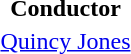<table>
<tr>
<th>Conductor</th>
</tr>
<tr>
<td> <a href='#'>Quincy Jones</a></td>
</tr>
</table>
